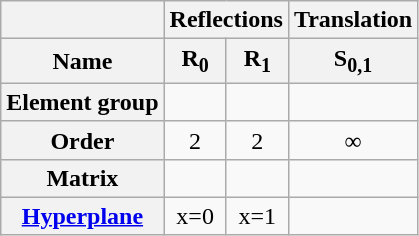<table class=wikitable>
<tr>
<th></th>
<th colspan=2>Reflections</th>
<th colspan=1>Translation</th>
</tr>
<tr>
<th>Name</th>
<th>R<sub>0</sub></th>
<th>R<sub>1</sub></th>
<th>S<sub>0,1</sub></th>
</tr>
<tr align=center>
<th>Element group</th>
<td></td>
<td></td>
<td></td>
</tr>
<tr align=center>
<th>Order</th>
<td>2</td>
<td>2</td>
<td>∞</td>
</tr>
<tr align=center>
<th>Matrix</th>
<td><br></td>
<td><br></td>
<td><br></td>
</tr>
<tr align=center>
<th><a href='#'>Hyperplane</a></th>
<td>x=0</td>
<td>x=1</td>
</tr>
</table>
